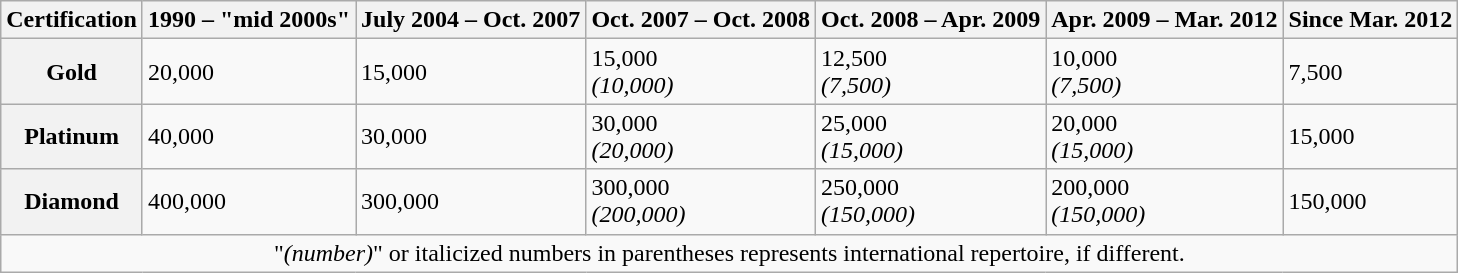<table class="wikitable plainrowheaders">
<tr>
<th scope="col">Certification</th>
<th scope="col">1990 – "mid 2000s"</th>
<th scope="col">July 2004 – Oct. 2007</th>
<th scope="col">Oct. 2007 – Oct. 2008</th>
<th scope="col">Oct. 2008 – Apr. 2009</th>
<th scope="col">Apr. 2009 – Mar. 2012</th>
<th scope="col">Since Mar. 2012</th>
</tr>
<tr>
<th scope=row">Gold</th>
<td>20,000</td>
<td>15,000</td>
<td>15,000<br><em>(10,000)</em></td>
<td>12,500<br><em>(7,500)</em></td>
<td>10,000<br><em>(7,500)</em></td>
<td>7,500</td>
</tr>
<tr>
<th scope=row">Platinum</th>
<td>40,000</td>
<td>30,000</td>
<td>30,000<br><em>(20,000)</em></td>
<td>25,000<br><em>(15,000)</em></td>
<td>20,000<br><em>(15,000)</em></td>
<td>15,000</td>
</tr>
<tr>
<th scope=row">Diamond</th>
<td>400,000</td>
<td>300,000</td>
<td>300,000<br><em>(200,000)</em></td>
<td>250,000<br><em>(150,000)</em></td>
<td>200,000<br><em>(150,000)</em></td>
<td>150,000</td>
</tr>
<tr>
<td colspan=7 align="center">"<em>(number)</em>" or italicized numbers in parentheses represents international repertoire, if different.</td>
</tr>
</table>
